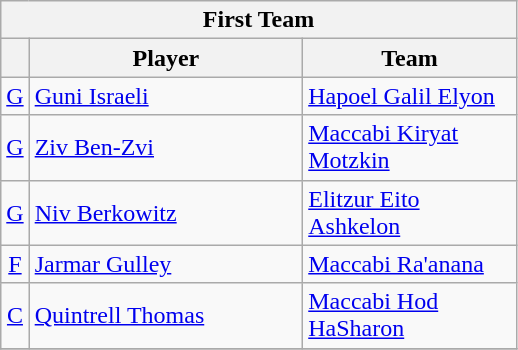<table class="wikitable sortable">
<tr>
<th ! colspan=3>First Team</th>
</tr>
<tr>
<th align="center"></th>
<th style="text-align:center;width:175px;">Player</th>
<th style="text-align:center;width:135px;">Team</th>
</tr>
<tr>
<td align=center><a href='#'>G</a></td>
<td> <a href='#'>Guni Israeli</a></td>
<td><a href='#'>Hapoel Galil Elyon</a></td>
</tr>
<tr>
<td align=center><a href='#'>G</a></td>
<td> <a href='#'>Ziv Ben-Zvi</a></td>
<td><a href='#'>Maccabi Kiryat Motzkin</a></td>
</tr>
<tr>
<td align=center><a href='#'>G</a></td>
<td> <a href='#'>Niv Berkowitz</a></td>
<td><a href='#'>Elitzur Eito Ashkelon</a></td>
</tr>
<tr>
<td align=center><a href='#'>F</a></td>
<td> <a href='#'>Jarmar Gulley</a></td>
<td><a href='#'>Maccabi Ra'anana</a></td>
</tr>
<tr>
<td align=center><a href='#'>C</a></td>
<td> <a href='#'>Quintrell Thomas</a></td>
<td><a href='#'>Maccabi Hod HaSharon</a></td>
</tr>
<tr>
</tr>
</table>
